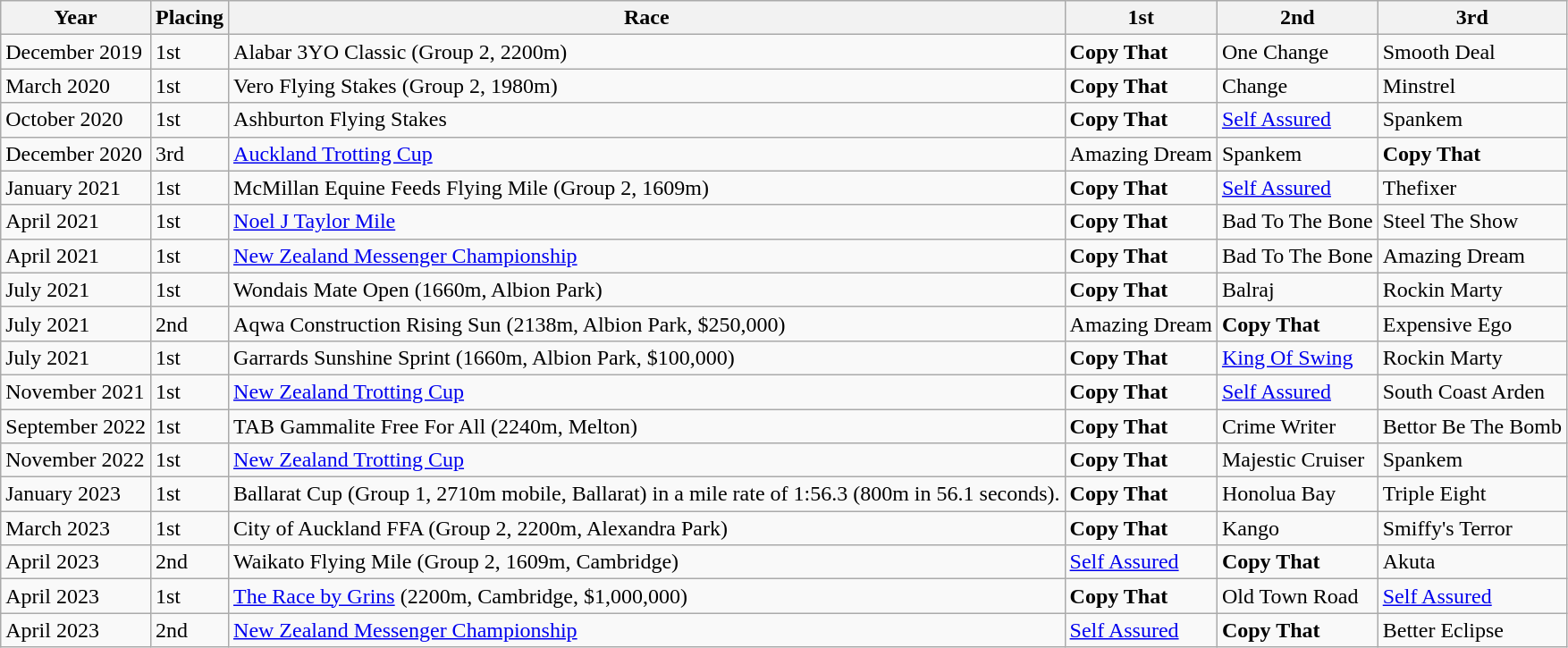<table class="sortable wikitable">
<tr>
<th>Year</th>
<th>Placing</th>
<th>Race</th>
<th>1st</th>
<th>2nd</th>
<th>3rd</th>
</tr>
<tr>
<td>December 2019</td>
<td>1st</td>
<td>Alabar 3YO Classic (Group 2, 2200m)</td>
<td><strong>Copy That</strong></td>
<td>One Change</td>
<td>Smooth Deal</td>
</tr>
<tr>
<td>March 2020</td>
<td>1st</td>
<td>Vero Flying Stakes (Group 2, 1980m)</td>
<td><strong>Copy That</strong></td>
<td>Change</td>
<td>Minstrel</td>
</tr>
<tr>
<td>October 2020</td>
<td>1st</td>
<td>Ashburton Flying Stakes</td>
<td><strong>Copy That</strong></td>
<td><a href='#'>Self Assured</a></td>
<td>Spankem</td>
</tr>
<tr>
<td>December 2020</td>
<td>3rd</td>
<td><a href='#'>Auckland Trotting Cup</a></td>
<td>Amazing Dream</td>
<td>Spankem</td>
<td><strong>Copy That</strong></td>
</tr>
<tr>
<td>January 2021</td>
<td>1st</td>
<td>McMillan Equine Feeds Flying Mile (Group 2, 1609m)</td>
<td><strong>Copy That</strong></td>
<td><a href='#'>Self Assured</a></td>
<td>Thefixer</td>
</tr>
<tr>
<td>April 2021</td>
<td>1st</td>
<td><a href='#'>Noel J Taylor Mile</a></td>
<td><strong>Copy That</strong></td>
<td>Bad To The Bone</td>
<td>Steel The Show</td>
</tr>
<tr>
<td>April 2021</td>
<td>1st</td>
<td><a href='#'>New Zealand Messenger Championship</a></td>
<td><strong>Copy That</strong></td>
<td>Bad To The Bone</td>
<td>Amazing Dream</td>
</tr>
<tr>
<td>July 2021</td>
<td>1st</td>
<td>Wondais Mate Open (1660m, Albion Park)</td>
<td><strong>Copy That</strong></td>
<td>Balraj</td>
<td>Rockin Marty</td>
</tr>
<tr>
<td>July 2021</td>
<td>2nd</td>
<td>Aqwa Construction Rising Sun (2138m, Albion Park, $250,000)</td>
<td>Amazing Dream</td>
<td><strong>Copy That</strong></td>
<td>Expensive Ego</td>
</tr>
<tr>
<td>July 2021</td>
<td>1st</td>
<td>Garrards Sunshine Sprint (1660m, Albion Park, $100,000)</td>
<td><strong>Copy That</strong></td>
<td><a href='#'>King Of Swing</a></td>
<td>Rockin Marty</td>
</tr>
<tr>
<td>November 2021</td>
<td>1st</td>
<td><a href='#'>New Zealand Trotting Cup</a></td>
<td><strong>Copy That</strong></td>
<td><a href='#'>Self Assured</a></td>
<td>South Coast Arden</td>
</tr>
<tr>
<td>September 2022</td>
<td>1st</td>
<td>TAB Gammalite Free For All (2240m, Melton)</td>
<td><strong>Copy That</strong></td>
<td>Crime Writer</td>
<td>Bettor Be The Bomb</td>
</tr>
<tr>
<td>November 2022</td>
<td>1st</td>
<td><a href='#'>New Zealand Trotting Cup</a></td>
<td><strong>Copy That</strong></td>
<td>Majestic Cruiser</td>
<td>Spankem</td>
</tr>
<tr>
<td>January 2023</td>
<td>1st</td>
<td>Ballarat Cup (Group 1, 2710m mobile, Ballarat) in a mile rate of 1:56.3 (800m in 56.1 seconds).</td>
<td><strong>Copy That</strong></td>
<td>Honolua Bay</td>
<td>Triple Eight</td>
</tr>
<tr>
<td>March 2023</td>
<td>1st</td>
<td>City of Auckland FFA (Group 2, 2200m, Alexandra Park)</td>
<td><strong>Copy That</strong></td>
<td>Kango</td>
<td>Smiffy's Terror</td>
</tr>
<tr>
<td>April 2023</td>
<td>2nd</td>
<td>Waikato Flying Mile (Group 2, 1609m, Cambridge)</td>
<td><a href='#'>Self Assured</a></td>
<td><strong>Copy That</strong></td>
<td>Akuta</td>
</tr>
<tr>
<td>April 2023</td>
<td>1st</td>
<td><a href='#'>The Race by Grins</a> (2200m, Cambridge, $1,000,000)</td>
<td><strong>Copy That</strong></td>
<td>Old Town Road</td>
<td><a href='#'>Self Assured</a></td>
</tr>
<tr>
<td>April 2023</td>
<td>2nd</td>
<td><a href='#'>New Zealand Messenger Championship</a></td>
<td><a href='#'>Self Assured</a></td>
<td><strong>Copy That</strong></td>
<td>Better Eclipse</td>
</tr>
</table>
